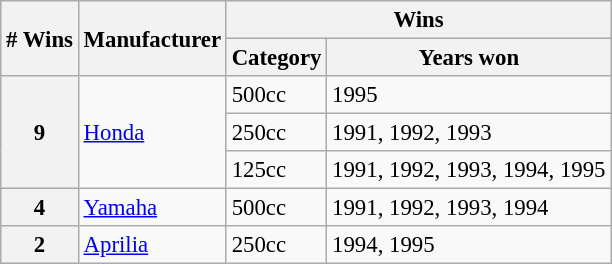<table class="wikitable" style="font-size: 95%;">
<tr>
<th rowspan=2># Wins</th>
<th rowspan=2>Manufacturer</th>
<th colspan=2>Wins</th>
</tr>
<tr>
<th>Category</th>
<th>Years won</th>
</tr>
<tr>
<th rowspan=3>9</th>
<td rowspan=3> <a href='#'>Honda</a></td>
<td>500cc</td>
<td>1995</td>
</tr>
<tr>
<td>250cc</td>
<td>1991, 1992, 1993</td>
</tr>
<tr>
<td>125cc</td>
<td>1991, 1992, 1993, 1994, 1995</td>
</tr>
<tr>
<th>4</th>
<td> <a href='#'>Yamaha</a></td>
<td>500cc</td>
<td>1991, 1992, 1993, 1994</td>
</tr>
<tr>
<th>2</th>
<td> <a href='#'>Aprilia</a></td>
<td>250cc</td>
<td>1994, 1995</td>
</tr>
</table>
